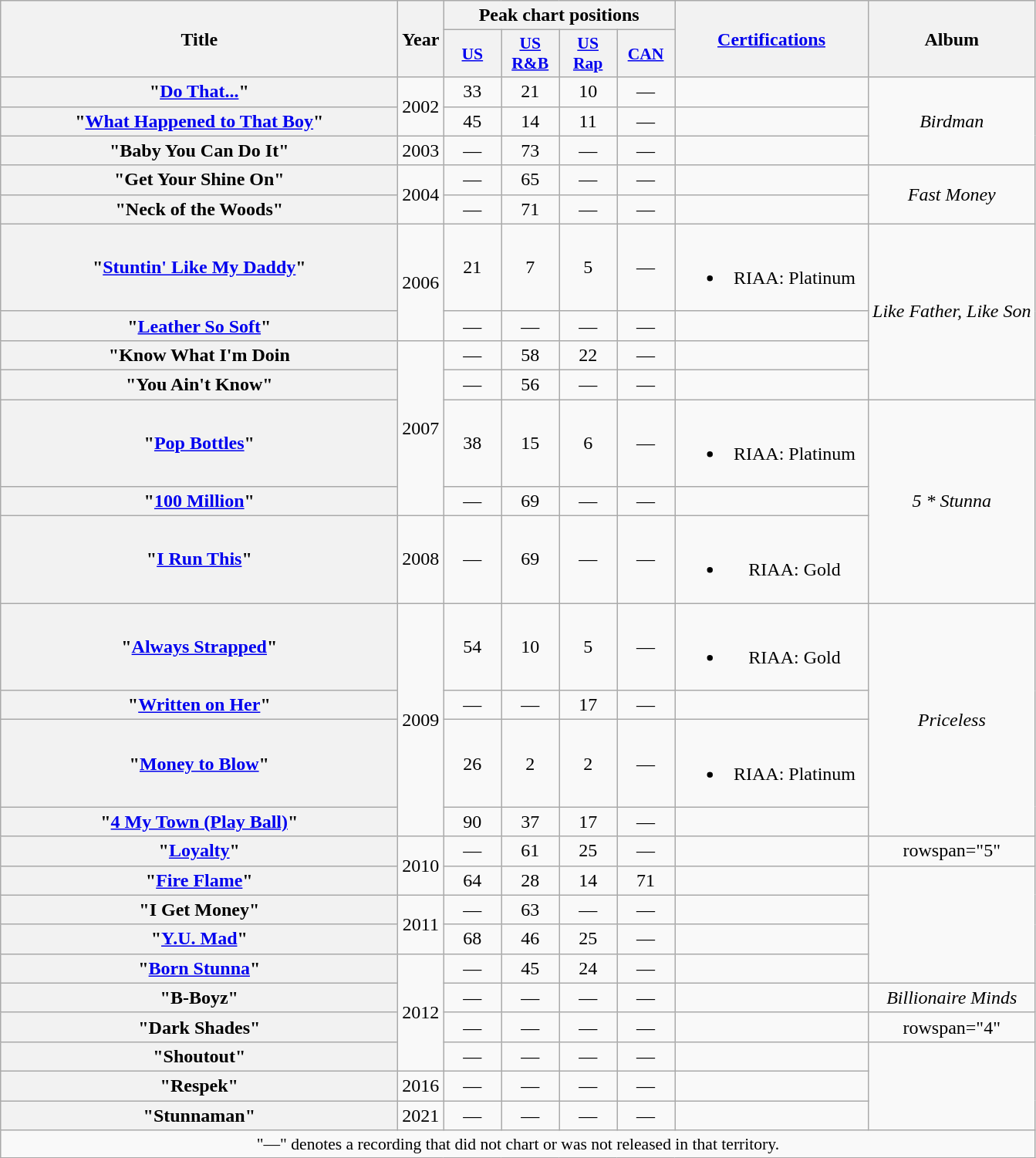<table class="wikitable plainrowheaders" style="text-align:center;">
<tr>
<th scope="col" rowspan="2" style="width:21em;">Title</th>
<th scope="col" rowspan="2">Year</th>
<th scope="col" colspan="4">Peak chart positions</th>
<th scope="col" rowspan="2" style="width:10em;"><a href='#'>Certifications</a></th>
<th scope="col" rowspan="2">Album</th>
</tr>
<tr>
<th scope="col" style="width:3em;font-size:90%;"><a href='#'>US</a><br></th>
<th scope="col" style="width:3em;font-size:90%;"><a href='#'>US<br>R&B</a><br></th>
<th scope="col" style="width:3em;font-size:90%;"><a href='#'>US<br>Rap</a><br></th>
<th scope="col" style="width:3em;font-size:90%;"><a href='#'>CAN</a><br></th>
</tr>
<tr>
<th scope="row">"<a href='#'>Do That...</a>"<br></th>
<td rowspan="2">2002</td>
<td>33</td>
<td>21</td>
<td>10</td>
<td>—</td>
<td></td>
<td rowspan="3"><em>Birdman</em></td>
</tr>
<tr>
<th scope="row">"<a href='#'>What Happened to That Boy</a>"<br></th>
<td>45</td>
<td>14</td>
<td>11</td>
<td>—</td>
<td></td>
</tr>
<tr>
<th scope="row">"Baby You Can Do It"<br></th>
<td>2003</td>
<td>—</td>
<td>73</td>
<td>—</td>
<td>—</td>
<td></td>
</tr>
<tr>
<th scope="row">"Get Your Shine On"<br></th>
<td rowspan="2">2004</td>
<td>—</td>
<td>65</td>
<td>—</td>
<td>—</td>
<td></td>
<td rowspan="2"><em>Fast Money</em></td>
</tr>
<tr>
<th scope="row">"Neck of the Woods"<br></th>
<td>—</td>
<td>71</td>
<td>—</td>
<td>—</td>
<td></td>
</tr>
<tr>
<th scope="row">"<a href='#'>Stuntin' Like My Daddy</a>"<br></th>
<td rowspan="2">2006</td>
<td>21</td>
<td>7</td>
<td>5</td>
<td>—</td>
<td><br><ul><li>RIAA: Platinum</li></ul></td>
<td rowspan="4"><em>Like Father, Like Son</em></td>
</tr>
<tr>
<th scope="row">"<a href='#'>Leather So Soft</a>"<br></th>
<td>—</td>
<td>—</td>
<td>—</td>
<td>—</td>
<td></td>
</tr>
<tr>
<th scope="row">"Know What I'm Doin<br></th>
<td rowspan="4">2007</td>
<td>—</td>
<td>58</td>
<td>22</td>
<td>—</td>
<td></td>
</tr>
<tr>
<th scope="row">"You Ain't Know"<br></th>
<td>—</td>
<td>56</td>
<td>—</td>
<td>—</td>
<td></td>
</tr>
<tr>
<th scope="row">"<a href='#'>Pop Bottles</a>"<br></th>
<td>38</td>
<td>15</td>
<td>6</td>
<td>—</td>
<td><br><ul><li>RIAA: Platinum</li></ul></td>
<td rowspan="3"><em>5 * Stunna</em></td>
</tr>
<tr>
<th scope="row">"<a href='#'>100 Million</a>"<br></th>
<td>—</td>
<td>69</td>
<td>—</td>
<td>—</td>
<td></td>
</tr>
<tr>
<th scope="row">"<a href='#'>I Run This</a>"<br></th>
<td>2008</td>
<td>—</td>
<td>69</td>
<td>—</td>
<td>—</td>
<td><br><ul><li>RIAA: Gold</li></ul></td>
</tr>
<tr>
<th scope="row">"<a href='#'>Always Strapped</a>"<br></th>
<td rowspan="4">2009</td>
<td>54</td>
<td>10</td>
<td>5</td>
<td>—</td>
<td><br><ul><li>RIAA: Gold</li></ul></td>
<td rowspan="4"><em>Priceless</em></td>
</tr>
<tr>
<th scope="row">"<a href='#'>Written on Her</a>"<br></th>
<td>—</td>
<td>—</td>
<td>17</td>
<td>—</td>
<td></td>
</tr>
<tr>
<th scope="row">"<a href='#'>Money to Blow</a>"<br></th>
<td>26</td>
<td>2</td>
<td>2</td>
<td>—</td>
<td><br><ul><li>RIAA: Platinum</li></ul></td>
</tr>
<tr>
<th scope="row">"<a href='#'>4 My Town (Play Ball)</a>"<br></th>
<td>90</td>
<td>37</td>
<td>17</td>
<td>—</td>
<td></td>
</tr>
<tr>
<th scope="row">"<a href='#'>Loyalty</a>"<br></th>
<td rowspan="2">2010</td>
<td>—</td>
<td>61</td>
<td>25</td>
<td>—</td>
<td></td>
<td>rowspan="5" </td>
</tr>
<tr>
<th scope="row">"<a href='#'>Fire Flame</a>"<br></th>
<td>64</td>
<td>28</td>
<td>14</td>
<td>71</td>
<td></td>
</tr>
<tr>
<th scope="row">"I Get Money"<br></th>
<td rowspan="2">2011</td>
<td>—</td>
<td>63</td>
<td>—</td>
<td>—</td>
<td></td>
</tr>
<tr>
<th scope="row">"<a href='#'>Y.U. Mad</a>"<br></th>
<td>68</td>
<td>46</td>
<td>25</td>
<td>—</td>
<td></td>
</tr>
<tr>
<th scope="row">"<a href='#'>Born Stunna</a>"<br></th>
<td rowspan="4">2012</td>
<td>—</td>
<td>45</td>
<td>24</td>
<td>—</td>
<td></td>
</tr>
<tr>
<th scope="row">"B-Boyz"<br></th>
<td>—</td>
<td>—</td>
<td>—</td>
<td>—</td>
<td></td>
<td><em>Billionaire Minds</em></td>
</tr>
<tr>
<th scope="row">"Dark Shades"<br></th>
<td>—</td>
<td>—</td>
<td>—</td>
<td>—</td>
<td></td>
<td>rowspan="4" </td>
</tr>
<tr>
<th scope="row">"Shoutout"<br></th>
<td>—</td>
<td>—</td>
<td>—</td>
<td>—</td>
<td></td>
</tr>
<tr>
<th scope="row">"Respek"</th>
<td>2016</td>
<td>—</td>
<td>—</td>
<td>—</td>
<td>—</td>
<td></td>
</tr>
<tr>
<th scope="row">"Stunnaman"<br></th>
<td>2021</td>
<td>—</td>
<td>—</td>
<td>—</td>
<td>—</td>
<td></td>
</tr>
<tr>
<td colspan="8" style="font-size:90%">"—" denotes a recording that did not chart or was not released in that territory.</td>
</tr>
</table>
